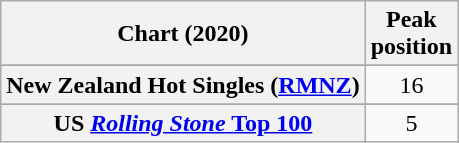<table class="wikitable sortable plainrowheaders" style="text-align:center">
<tr>
<th scope="col">Chart (2020)</th>
<th scope="col">Peak<br>position</th>
</tr>
<tr>
</tr>
<tr>
<th scope="row">New Zealand Hot Singles (<a href='#'>RMNZ</a>)</th>
<td>16</td>
</tr>
<tr>
</tr>
<tr>
</tr>
<tr>
</tr>
<tr>
</tr>
<tr>
<th scope="row">US <a href='#'><em>Rolling Stone</em> Top 100</a></th>
<td>5</td>
</tr>
</table>
